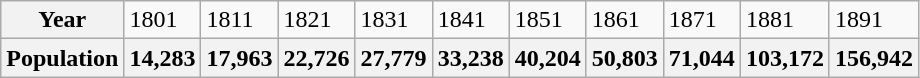<table class="wikitable">
<tr>
<th>Year</th>
<td>1801</td>
<td>1811</td>
<td>1821</td>
<td>1831</td>
<td>1841</td>
<td>1851</td>
<td>1861</td>
<td>1871</td>
<td>1881</td>
<td>1891</td>
</tr>
<tr>
<th>Population</th>
<th>14,283</th>
<th>17,963</th>
<th>22,726</th>
<th>27,779</th>
<th>33,238</th>
<th>40,204</th>
<th>50,803</th>
<th>71,044</th>
<th>103,172</th>
<th>156,942</th>
</tr>
</table>
